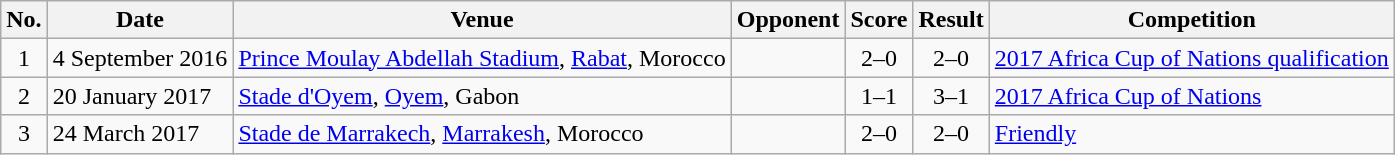<table class="wikitable sortable">
<tr>
<th scope="col">No.</th>
<th scope="col">Date</th>
<th scope="col">Venue</th>
<th scope="col">Opponent</th>
<th scope="col">Score</th>
<th scope="col">Result</th>
<th scope="col">Competition</th>
</tr>
<tr>
<td align="center">1</td>
<td>4 September 2016</td>
<td><a href='#'>Prince Moulay Abdellah Stadium</a>, <a href='#'>Rabat</a>, Morocco</td>
<td></td>
<td align="center">2–0</td>
<td align="center">2–0</td>
<td><a href='#'>2017 Africa Cup of Nations qualification</a></td>
</tr>
<tr>
<td align="center">2</td>
<td>20 January 2017</td>
<td><a href='#'>Stade d'Oyem</a>, <a href='#'>Oyem</a>, Gabon</td>
<td></td>
<td align="center">1–1</td>
<td align="center">3–1</td>
<td><a href='#'>2017 Africa Cup of Nations</a></td>
</tr>
<tr>
<td align="center">3</td>
<td>24 March 2017</td>
<td><a href='#'>Stade de Marrakech</a>, <a href='#'>Marrakesh</a>, Morocco</td>
<td></td>
<td align="center">2–0</td>
<td align="center">2–0</td>
<td><a href='#'>Friendly</a></td>
</tr>
</table>
